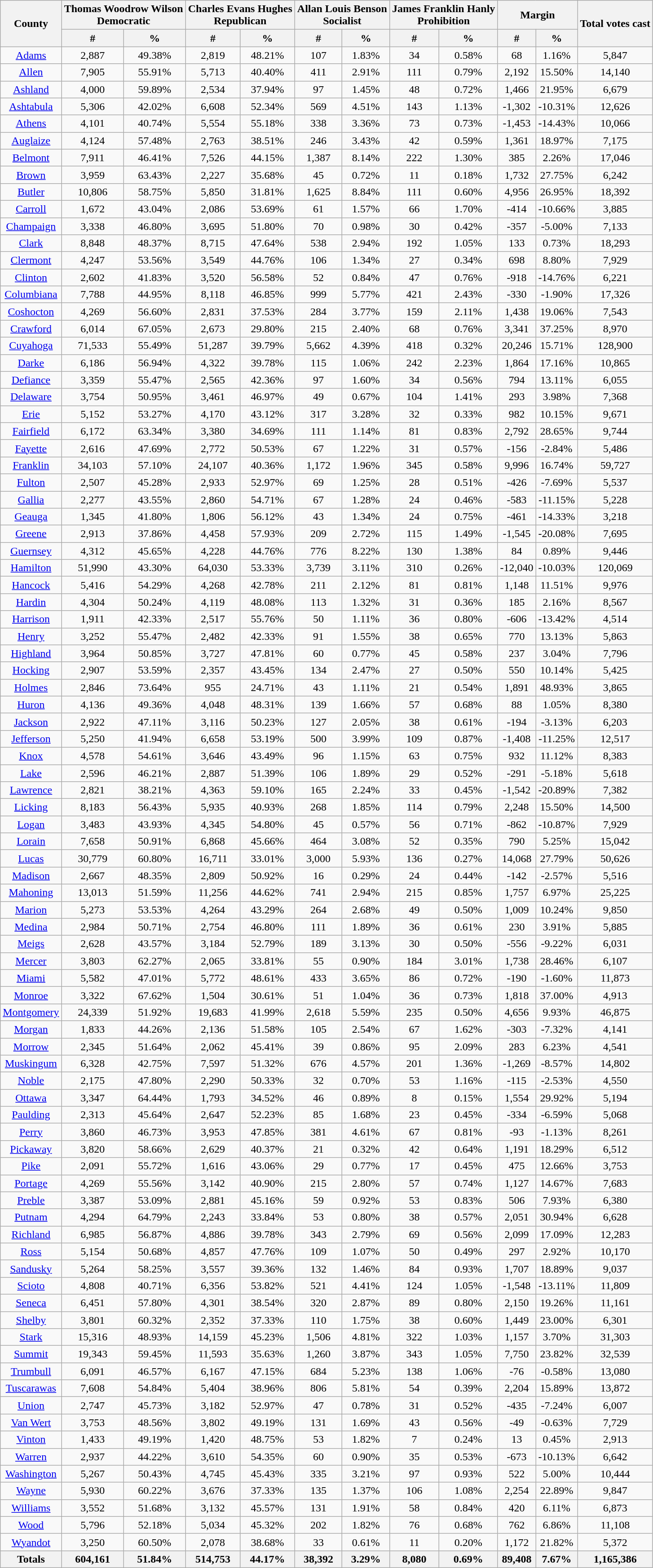<table class="wikitable sortable" style="text-align:center">
<tr>
<th style="text-align:center;" rowspan="2">County</th>
<th style="text-align:center;" colspan="2">Thomas Woodrow Wilson<br>Democratic</th>
<th style="text-align:center;" colspan="2">Charles Evans Hughes<br>Republican</th>
<th style="text-align:center;" colspan="2">Allan Louis Benson<br>Socialist</th>
<th style="text-align:center;" colspan="2">James Franklin Hanly<br>Prohibition</th>
<th style="text-align:center;" colspan="2">Margin</th>
<th style="text-align:center;" rowspan="2">Total votes cast</th>
</tr>
<tr>
<th style="text-align:center;" data-sort-type="number">#</th>
<th style="text-align:center;" data-sort-type="number">%</th>
<th style="text-align:center;" data-sort-type="number">#</th>
<th style="text-align:center;" data-sort-type="number">%</th>
<th style="text-align:center;" data-sort-type="number">#</th>
<th style="text-align:center;" data-sort-type="number">%</th>
<th style="text-align:center;" data-sort-type="number">#</th>
<th style="text-align:center;" data-sort-type="number">%</th>
<th style="text-align:center;" data-sort-type="number">#</th>
<th style="text-align:center;" data-sort-type="number">%</th>
</tr>
<tr style="text-align:center;">
<td><a href='#'>Adams</a></td>
<td>2,887</td>
<td>49.38%</td>
<td>2,819</td>
<td>48.21%</td>
<td>107</td>
<td>1.83%</td>
<td>34</td>
<td>0.58%</td>
<td>68</td>
<td>1.16%</td>
<td>5,847</td>
</tr>
<tr style="text-align:center;">
<td><a href='#'>Allen</a></td>
<td>7,905</td>
<td>55.91%</td>
<td>5,713</td>
<td>40.40%</td>
<td>411</td>
<td>2.91%</td>
<td>111</td>
<td>0.79%</td>
<td>2,192</td>
<td>15.50%</td>
<td>14,140</td>
</tr>
<tr style="text-align:center;">
<td><a href='#'>Ashland</a></td>
<td>4,000</td>
<td>59.89%</td>
<td>2,534</td>
<td>37.94%</td>
<td>97</td>
<td>1.45%</td>
<td>48</td>
<td>0.72%</td>
<td>1,466</td>
<td>21.95%</td>
<td>6,679</td>
</tr>
<tr style="text-align:center;">
<td><a href='#'>Ashtabula</a></td>
<td>5,306</td>
<td>42.02%</td>
<td>6,608</td>
<td>52.34%</td>
<td>569</td>
<td>4.51%</td>
<td>143</td>
<td>1.13%</td>
<td>-1,302</td>
<td>-10.31%</td>
<td>12,626</td>
</tr>
<tr style="text-align:center;">
<td><a href='#'>Athens</a></td>
<td>4,101</td>
<td>40.74%</td>
<td>5,554</td>
<td>55.18%</td>
<td>338</td>
<td>3.36%</td>
<td>73</td>
<td>0.73%</td>
<td>-1,453</td>
<td>-14.43%</td>
<td>10,066</td>
</tr>
<tr style="text-align:center;">
<td><a href='#'>Auglaize</a></td>
<td>4,124</td>
<td>57.48%</td>
<td>2,763</td>
<td>38.51%</td>
<td>246</td>
<td>3.43%</td>
<td>42</td>
<td>0.59%</td>
<td>1,361</td>
<td>18.97%</td>
<td>7,175</td>
</tr>
<tr style="text-align:center;">
<td><a href='#'>Belmont</a></td>
<td>7,911</td>
<td>46.41%</td>
<td>7,526</td>
<td>44.15%</td>
<td>1,387</td>
<td>8.14%</td>
<td>222</td>
<td>1.30%</td>
<td>385</td>
<td>2.26%</td>
<td>17,046</td>
</tr>
<tr style="text-align:center;">
<td><a href='#'>Brown</a></td>
<td>3,959</td>
<td>63.43%</td>
<td>2,227</td>
<td>35.68%</td>
<td>45</td>
<td>0.72%</td>
<td>11</td>
<td>0.18%</td>
<td>1,732</td>
<td>27.75%</td>
<td>6,242</td>
</tr>
<tr style="text-align:center;">
<td><a href='#'>Butler</a></td>
<td>10,806</td>
<td>58.75%</td>
<td>5,850</td>
<td>31.81%</td>
<td>1,625</td>
<td>8.84%</td>
<td>111</td>
<td>0.60%</td>
<td>4,956</td>
<td>26.95%</td>
<td>18,392</td>
</tr>
<tr style="text-align:center;">
<td><a href='#'>Carroll</a></td>
<td>1,672</td>
<td>43.04%</td>
<td>2,086</td>
<td>53.69%</td>
<td>61</td>
<td>1.57%</td>
<td>66</td>
<td>1.70%</td>
<td>-414</td>
<td>-10.66%</td>
<td>3,885</td>
</tr>
<tr style="text-align:center;">
<td><a href='#'>Champaign</a></td>
<td>3,338</td>
<td>46.80%</td>
<td>3,695</td>
<td>51.80%</td>
<td>70</td>
<td>0.98%</td>
<td>30</td>
<td>0.42%</td>
<td>-357</td>
<td>-5.00%</td>
<td>7,133</td>
</tr>
<tr style="text-align:center;">
<td><a href='#'>Clark</a></td>
<td>8,848</td>
<td>48.37%</td>
<td>8,715</td>
<td>47.64%</td>
<td>538</td>
<td>2.94%</td>
<td>192</td>
<td>1.05%</td>
<td>133</td>
<td>0.73%</td>
<td>18,293</td>
</tr>
<tr style="text-align:center;">
<td><a href='#'>Clermont</a></td>
<td>4,247</td>
<td>53.56%</td>
<td>3,549</td>
<td>44.76%</td>
<td>106</td>
<td>1.34%</td>
<td>27</td>
<td>0.34%</td>
<td>698</td>
<td>8.80%</td>
<td>7,929</td>
</tr>
<tr style="text-align:center;">
<td><a href='#'>Clinton</a></td>
<td>2,602</td>
<td>41.83%</td>
<td>3,520</td>
<td>56.58%</td>
<td>52</td>
<td>0.84%</td>
<td>47</td>
<td>0.76%</td>
<td>-918</td>
<td>-14.76%</td>
<td>6,221</td>
</tr>
<tr style="text-align:center;">
<td><a href='#'>Columbiana</a></td>
<td>7,788</td>
<td>44.95%</td>
<td>8,118</td>
<td>46.85%</td>
<td>999</td>
<td>5.77%</td>
<td>421</td>
<td>2.43%</td>
<td>-330</td>
<td>-1.90%</td>
<td>17,326</td>
</tr>
<tr style="text-align:center;">
<td><a href='#'>Coshocton</a></td>
<td>4,269</td>
<td>56.60%</td>
<td>2,831</td>
<td>37.53%</td>
<td>284</td>
<td>3.77%</td>
<td>159</td>
<td>2.11%</td>
<td>1,438</td>
<td>19.06%</td>
<td>7,543</td>
</tr>
<tr style="text-align:center;">
<td><a href='#'>Crawford</a></td>
<td>6,014</td>
<td>67.05%</td>
<td>2,673</td>
<td>29.80%</td>
<td>215</td>
<td>2.40%</td>
<td>68</td>
<td>0.76%</td>
<td>3,341</td>
<td>37.25%</td>
<td>8,970</td>
</tr>
<tr style="text-align:center;">
<td><a href='#'>Cuyahoga</a></td>
<td>71,533</td>
<td>55.49%</td>
<td>51,287</td>
<td>39.79%</td>
<td>5,662</td>
<td>4.39%</td>
<td>418</td>
<td>0.32%</td>
<td>20,246</td>
<td>15.71%</td>
<td>128,900</td>
</tr>
<tr style="text-align:center;">
<td><a href='#'>Darke</a></td>
<td>6,186</td>
<td>56.94%</td>
<td>4,322</td>
<td>39.78%</td>
<td>115</td>
<td>1.06%</td>
<td>242</td>
<td>2.23%</td>
<td>1,864</td>
<td>17.16%</td>
<td>10,865</td>
</tr>
<tr style="text-align:center;">
<td><a href='#'>Defiance</a></td>
<td>3,359</td>
<td>55.47%</td>
<td>2,565</td>
<td>42.36%</td>
<td>97</td>
<td>1.60%</td>
<td>34</td>
<td>0.56%</td>
<td>794</td>
<td>13.11%</td>
<td>6,055</td>
</tr>
<tr style="text-align:center;">
<td><a href='#'>Delaware</a></td>
<td>3,754</td>
<td>50.95%</td>
<td>3,461</td>
<td>46.97%</td>
<td>49</td>
<td>0.67%</td>
<td>104</td>
<td>1.41%</td>
<td>293</td>
<td>3.98%</td>
<td>7,368</td>
</tr>
<tr style="text-align:center;">
<td><a href='#'>Erie</a></td>
<td>5,152</td>
<td>53.27%</td>
<td>4,170</td>
<td>43.12%</td>
<td>317</td>
<td>3.28%</td>
<td>32</td>
<td>0.33%</td>
<td>982</td>
<td>10.15%</td>
<td>9,671</td>
</tr>
<tr style="text-align:center;">
<td><a href='#'>Fairfield</a></td>
<td>6,172</td>
<td>63.34%</td>
<td>3,380</td>
<td>34.69%</td>
<td>111</td>
<td>1.14%</td>
<td>81</td>
<td>0.83%</td>
<td>2,792</td>
<td>28.65%</td>
<td>9,744</td>
</tr>
<tr style="text-align:center;">
<td><a href='#'>Fayette</a></td>
<td>2,616</td>
<td>47.69%</td>
<td>2,772</td>
<td>50.53%</td>
<td>67</td>
<td>1.22%</td>
<td>31</td>
<td>0.57%</td>
<td>-156</td>
<td>-2.84%</td>
<td>5,486</td>
</tr>
<tr style="text-align:center;">
<td><a href='#'>Franklin</a></td>
<td>34,103</td>
<td>57.10%</td>
<td>24,107</td>
<td>40.36%</td>
<td>1,172</td>
<td>1.96%</td>
<td>345</td>
<td>0.58%</td>
<td>9,996</td>
<td>16.74%</td>
<td>59,727</td>
</tr>
<tr style="text-align:center;">
<td><a href='#'>Fulton</a></td>
<td>2,507</td>
<td>45.28%</td>
<td>2,933</td>
<td>52.97%</td>
<td>69</td>
<td>1.25%</td>
<td>28</td>
<td>0.51%</td>
<td>-426</td>
<td>-7.69%</td>
<td>5,537</td>
</tr>
<tr style="text-align:center;">
<td><a href='#'>Gallia</a></td>
<td>2,277</td>
<td>43.55%</td>
<td>2,860</td>
<td>54.71%</td>
<td>67</td>
<td>1.28%</td>
<td>24</td>
<td>0.46%</td>
<td>-583</td>
<td>-11.15%</td>
<td>5,228</td>
</tr>
<tr style="text-align:center;">
<td><a href='#'>Geauga</a></td>
<td>1,345</td>
<td>41.80%</td>
<td>1,806</td>
<td>56.12%</td>
<td>43</td>
<td>1.34%</td>
<td>24</td>
<td>0.75%</td>
<td>-461</td>
<td>-14.33%</td>
<td>3,218</td>
</tr>
<tr style="text-align:center;">
<td><a href='#'>Greene</a></td>
<td>2,913</td>
<td>37.86%</td>
<td>4,458</td>
<td>57.93%</td>
<td>209</td>
<td>2.72%</td>
<td>115</td>
<td>1.49%</td>
<td>-1,545</td>
<td>-20.08%</td>
<td>7,695</td>
</tr>
<tr style="text-align:center;">
<td><a href='#'>Guernsey</a></td>
<td>4,312</td>
<td>45.65%</td>
<td>4,228</td>
<td>44.76%</td>
<td>776</td>
<td>8.22%</td>
<td>130</td>
<td>1.38%</td>
<td>84</td>
<td>0.89%</td>
<td>9,446</td>
</tr>
<tr style="text-align:center;">
<td><a href='#'>Hamilton</a></td>
<td>51,990</td>
<td>43.30%</td>
<td>64,030</td>
<td>53.33%</td>
<td>3,739</td>
<td>3.11%</td>
<td>310</td>
<td>0.26%</td>
<td>-12,040</td>
<td>-10.03%</td>
<td>120,069</td>
</tr>
<tr style="text-align:center;">
<td><a href='#'>Hancock</a></td>
<td>5,416</td>
<td>54.29%</td>
<td>4,268</td>
<td>42.78%</td>
<td>211</td>
<td>2.12%</td>
<td>81</td>
<td>0.81%</td>
<td>1,148</td>
<td>11.51%</td>
<td>9,976</td>
</tr>
<tr style="text-align:center;">
<td><a href='#'>Hardin</a></td>
<td>4,304</td>
<td>50.24%</td>
<td>4,119</td>
<td>48.08%</td>
<td>113</td>
<td>1.32%</td>
<td>31</td>
<td>0.36%</td>
<td>185</td>
<td>2.16%</td>
<td>8,567</td>
</tr>
<tr style="text-align:center;">
<td><a href='#'>Harrison</a></td>
<td>1,911</td>
<td>42.33%</td>
<td>2,517</td>
<td>55.76%</td>
<td>50</td>
<td>1.11%</td>
<td>36</td>
<td>0.80%</td>
<td>-606</td>
<td>-13.42%</td>
<td>4,514</td>
</tr>
<tr style="text-align:center;">
<td><a href='#'>Henry</a></td>
<td>3,252</td>
<td>55.47%</td>
<td>2,482</td>
<td>42.33%</td>
<td>91</td>
<td>1.55%</td>
<td>38</td>
<td>0.65%</td>
<td>770</td>
<td>13.13%</td>
<td>5,863</td>
</tr>
<tr style="text-align:center;">
<td><a href='#'>Highland</a></td>
<td>3,964</td>
<td>50.85%</td>
<td>3,727</td>
<td>47.81%</td>
<td>60</td>
<td>0.77%</td>
<td>45</td>
<td>0.58%</td>
<td>237</td>
<td>3.04%</td>
<td>7,796</td>
</tr>
<tr style="text-align:center;">
<td><a href='#'>Hocking</a></td>
<td>2,907</td>
<td>53.59%</td>
<td>2,357</td>
<td>43.45%</td>
<td>134</td>
<td>2.47%</td>
<td>27</td>
<td>0.50%</td>
<td>550</td>
<td>10.14%</td>
<td>5,425</td>
</tr>
<tr style="text-align:center;">
<td><a href='#'>Holmes</a></td>
<td>2,846</td>
<td>73.64%</td>
<td>955</td>
<td>24.71%</td>
<td>43</td>
<td>1.11%</td>
<td>21</td>
<td>0.54%</td>
<td>1,891</td>
<td>48.93%</td>
<td>3,865</td>
</tr>
<tr style="text-align:center;">
<td><a href='#'>Huron</a></td>
<td>4,136</td>
<td>49.36%</td>
<td>4,048</td>
<td>48.31%</td>
<td>139</td>
<td>1.66%</td>
<td>57</td>
<td>0.68%</td>
<td>88</td>
<td>1.05%</td>
<td>8,380</td>
</tr>
<tr style="text-align:center;">
<td><a href='#'>Jackson</a></td>
<td>2,922</td>
<td>47.11%</td>
<td>3,116</td>
<td>50.23%</td>
<td>127</td>
<td>2.05%</td>
<td>38</td>
<td>0.61%</td>
<td>-194</td>
<td>-3.13%</td>
<td>6,203</td>
</tr>
<tr style="text-align:center;">
<td><a href='#'>Jefferson</a></td>
<td>5,250</td>
<td>41.94%</td>
<td>6,658</td>
<td>53.19%</td>
<td>500</td>
<td>3.99%</td>
<td>109</td>
<td>0.87%</td>
<td>-1,408</td>
<td>-11.25%</td>
<td>12,517</td>
</tr>
<tr style="text-align:center;">
<td><a href='#'>Knox</a></td>
<td>4,578</td>
<td>54.61%</td>
<td>3,646</td>
<td>43.49%</td>
<td>96</td>
<td>1.15%</td>
<td>63</td>
<td>0.75%</td>
<td>932</td>
<td>11.12%</td>
<td>8,383</td>
</tr>
<tr style="text-align:center;">
<td><a href='#'>Lake</a></td>
<td>2,596</td>
<td>46.21%</td>
<td>2,887</td>
<td>51.39%</td>
<td>106</td>
<td>1.89%</td>
<td>29</td>
<td>0.52%</td>
<td>-291</td>
<td>-5.18%</td>
<td>5,618</td>
</tr>
<tr style="text-align:center;">
<td><a href='#'>Lawrence</a></td>
<td>2,821</td>
<td>38.21%</td>
<td>4,363</td>
<td>59.10%</td>
<td>165</td>
<td>2.24%</td>
<td>33</td>
<td>0.45%</td>
<td>-1,542</td>
<td>-20.89%</td>
<td>7,382</td>
</tr>
<tr style="text-align:center;">
<td><a href='#'>Licking</a></td>
<td>8,183</td>
<td>56.43%</td>
<td>5,935</td>
<td>40.93%</td>
<td>268</td>
<td>1.85%</td>
<td>114</td>
<td>0.79%</td>
<td>2,248</td>
<td>15.50%</td>
<td>14,500</td>
</tr>
<tr style="text-align:center;">
<td><a href='#'>Logan</a></td>
<td>3,483</td>
<td>43.93%</td>
<td>4,345</td>
<td>54.80%</td>
<td>45</td>
<td>0.57%</td>
<td>56</td>
<td>0.71%</td>
<td>-862</td>
<td>-10.87%</td>
<td>7,929</td>
</tr>
<tr style="text-align:center;">
<td><a href='#'>Lorain</a></td>
<td>7,658</td>
<td>50.91%</td>
<td>6,868</td>
<td>45.66%</td>
<td>464</td>
<td>3.08%</td>
<td>52</td>
<td>0.35%</td>
<td>790</td>
<td>5.25%</td>
<td>15,042</td>
</tr>
<tr style="text-align:center;">
<td><a href='#'>Lucas</a></td>
<td>30,779</td>
<td>60.80%</td>
<td>16,711</td>
<td>33.01%</td>
<td>3,000</td>
<td>5.93%</td>
<td>136</td>
<td>0.27%</td>
<td>14,068</td>
<td>27.79%</td>
<td>50,626</td>
</tr>
<tr style="text-align:center;">
<td><a href='#'>Madison</a></td>
<td>2,667</td>
<td>48.35%</td>
<td>2,809</td>
<td>50.92%</td>
<td>16</td>
<td>0.29%</td>
<td>24</td>
<td>0.44%</td>
<td>-142</td>
<td>-2.57%</td>
<td>5,516</td>
</tr>
<tr style="text-align:center;">
<td><a href='#'>Mahoning</a></td>
<td>13,013</td>
<td>51.59%</td>
<td>11,256</td>
<td>44.62%</td>
<td>741</td>
<td>2.94%</td>
<td>215</td>
<td>0.85%</td>
<td>1,757</td>
<td>6.97%</td>
<td>25,225</td>
</tr>
<tr style="text-align:center;">
<td><a href='#'>Marion</a></td>
<td>5,273</td>
<td>53.53%</td>
<td>4,264</td>
<td>43.29%</td>
<td>264</td>
<td>2.68%</td>
<td>49</td>
<td>0.50%</td>
<td>1,009</td>
<td>10.24%</td>
<td>9,850</td>
</tr>
<tr style="text-align:center;">
<td><a href='#'>Medina</a></td>
<td>2,984</td>
<td>50.71%</td>
<td>2,754</td>
<td>46.80%</td>
<td>111</td>
<td>1.89%</td>
<td>36</td>
<td>0.61%</td>
<td>230</td>
<td>3.91%</td>
<td>5,885</td>
</tr>
<tr style="text-align:center;">
<td><a href='#'>Meigs</a></td>
<td>2,628</td>
<td>43.57%</td>
<td>3,184</td>
<td>52.79%</td>
<td>189</td>
<td>3.13%</td>
<td>30</td>
<td>0.50%</td>
<td>-556</td>
<td>-9.22%</td>
<td>6,031</td>
</tr>
<tr style="text-align:center;">
<td><a href='#'>Mercer</a></td>
<td>3,803</td>
<td>62.27%</td>
<td>2,065</td>
<td>33.81%</td>
<td>55</td>
<td>0.90%</td>
<td>184</td>
<td>3.01%</td>
<td>1,738</td>
<td>28.46%</td>
<td>6,107</td>
</tr>
<tr style="text-align:center;">
<td><a href='#'>Miami</a></td>
<td>5,582</td>
<td>47.01%</td>
<td>5,772</td>
<td>48.61%</td>
<td>433</td>
<td>3.65%</td>
<td>86</td>
<td>0.72%</td>
<td>-190</td>
<td>-1.60%</td>
<td>11,873</td>
</tr>
<tr style="text-align:center;">
<td><a href='#'>Monroe</a></td>
<td>3,322</td>
<td>67.62%</td>
<td>1,504</td>
<td>30.61%</td>
<td>51</td>
<td>1.04%</td>
<td>36</td>
<td>0.73%</td>
<td>1,818</td>
<td>37.00%</td>
<td>4,913</td>
</tr>
<tr style="text-align:center;">
<td><a href='#'>Montgomery</a></td>
<td>24,339</td>
<td>51.92%</td>
<td>19,683</td>
<td>41.99%</td>
<td>2,618</td>
<td>5.59%</td>
<td>235</td>
<td>0.50%</td>
<td>4,656</td>
<td>9.93%</td>
<td>46,875</td>
</tr>
<tr style="text-align:center;">
<td><a href='#'>Morgan</a></td>
<td>1,833</td>
<td>44.26%</td>
<td>2,136</td>
<td>51.58%</td>
<td>105</td>
<td>2.54%</td>
<td>67</td>
<td>1.62%</td>
<td>-303</td>
<td>-7.32%</td>
<td>4,141</td>
</tr>
<tr style="text-align:center;">
<td><a href='#'>Morrow</a></td>
<td>2,345</td>
<td>51.64%</td>
<td>2,062</td>
<td>45.41%</td>
<td>39</td>
<td>0.86%</td>
<td>95</td>
<td>2.09%</td>
<td>283</td>
<td>6.23%</td>
<td>4,541</td>
</tr>
<tr style="text-align:center;">
<td><a href='#'>Muskingum</a></td>
<td>6,328</td>
<td>42.75%</td>
<td>7,597</td>
<td>51.32%</td>
<td>676</td>
<td>4.57%</td>
<td>201</td>
<td>1.36%</td>
<td>-1,269</td>
<td>-8.57%</td>
<td>14,802</td>
</tr>
<tr style="text-align:center;">
<td><a href='#'>Noble</a></td>
<td>2,175</td>
<td>47.80%</td>
<td>2,290</td>
<td>50.33%</td>
<td>32</td>
<td>0.70%</td>
<td>53</td>
<td>1.16%</td>
<td>-115</td>
<td>-2.53%</td>
<td>4,550</td>
</tr>
<tr style="text-align:center;">
<td><a href='#'>Ottawa</a></td>
<td>3,347</td>
<td>64.44%</td>
<td>1,793</td>
<td>34.52%</td>
<td>46</td>
<td>0.89%</td>
<td>8</td>
<td>0.15%</td>
<td>1,554</td>
<td>29.92%</td>
<td>5,194</td>
</tr>
<tr style="text-align:center;">
<td><a href='#'>Paulding</a></td>
<td>2,313</td>
<td>45.64%</td>
<td>2,647</td>
<td>52.23%</td>
<td>85</td>
<td>1.68%</td>
<td>23</td>
<td>0.45%</td>
<td>-334</td>
<td>-6.59%</td>
<td>5,068</td>
</tr>
<tr style="text-align:center;">
<td><a href='#'>Perry</a></td>
<td>3,860</td>
<td>46.73%</td>
<td>3,953</td>
<td>47.85%</td>
<td>381</td>
<td>4.61%</td>
<td>67</td>
<td>0.81%</td>
<td>-93</td>
<td>-1.13%</td>
<td>8,261</td>
</tr>
<tr style="text-align:center;">
<td><a href='#'>Pickaway</a></td>
<td>3,820</td>
<td>58.66%</td>
<td>2,629</td>
<td>40.37%</td>
<td>21</td>
<td>0.32%</td>
<td>42</td>
<td>0.64%</td>
<td>1,191</td>
<td>18.29%</td>
<td>6,512</td>
</tr>
<tr style="text-align:center;">
<td><a href='#'>Pike</a></td>
<td>2,091</td>
<td>55.72%</td>
<td>1,616</td>
<td>43.06%</td>
<td>29</td>
<td>0.77%</td>
<td>17</td>
<td>0.45%</td>
<td>475</td>
<td>12.66%</td>
<td>3,753</td>
</tr>
<tr style="text-align:center;">
<td><a href='#'>Portage</a></td>
<td>4,269</td>
<td>55.56%</td>
<td>3,142</td>
<td>40.90%</td>
<td>215</td>
<td>2.80%</td>
<td>57</td>
<td>0.74%</td>
<td>1,127</td>
<td>14.67%</td>
<td>7,683</td>
</tr>
<tr style="text-align:center;">
<td><a href='#'>Preble</a></td>
<td>3,387</td>
<td>53.09%</td>
<td>2,881</td>
<td>45.16%</td>
<td>59</td>
<td>0.92%</td>
<td>53</td>
<td>0.83%</td>
<td>506</td>
<td>7.93%</td>
<td>6,380</td>
</tr>
<tr style="text-align:center;">
<td><a href='#'>Putnam</a></td>
<td>4,294</td>
<td>64.79%</td>
<td>2,243</td>
<td>33.84%</td>
<td>53</td>
<td>0.80%</td>
<td>38</td>
<td>0.57%</td>
<td>2,051</td>
<td>30.94%</td>
<td>6,628</td>
</tr>
<tr style="text-align:center;">
<td><a href='#'>Richland</a></td>
<td>6,985</td>
<td>56.87%</td>
<td>4,886</td>
<td>39.78%</td>
<td>343</td>
<td>2.79%</td>
<td>69</td>
<td>0.56%</td>
<td>2,099</td>
<td>17.09%</td>
<td>12,283</td>
</tr>
<tr style="text-align:center;">
<td><a href='#'>Ross</a></td>
<td>5,154</td>
<td>50.68%</td>
<td>4,857</td>
<td>47.76%</td>
<td>109</td>
<td>1.07%</td>
<td>50</td>
<td>0.49%</td>
<td>297</td>
<td>2.92%</td>
<td>10,170</td>
</tr>
<tr style="text-align:center;">
<td><a href='#'>Sandusky</a></td>
<td>5,264</td>
<td>58.25%</td>
<td>3,557</td>
<td>39.36%</td>
<td>132</td>
<td>1.46%</td>
<td>84</td>
<td>0.93%</td>
<td>1,707</td>
<td>18.89%</td>
<td>9,037</td>
</tr>
<tr style="text-align:center;">
<td><a href='#'>Scioto</a></td>
<td>4,808</td>
<td>40.71%</td>
<td>6,356</td>
<td>53.82%</td>
<td>521</td>
<td>4.41%</td>
<td>124</td>
<td>1.05%</td>
<td>-1,548</td>
<td>-13.11%</td>
<td>11,809</td>
</tr>
<tr style="text-align:center;">
<td><a href='#'>Seneca</a></td>
<td>6,451</td>
<td>57.80%</td>
<td>4,301</td>
<td>38.54%</td>
<td>320</td>
<td>2.87%</td>
<td>89</td>
<td>0.80%</td>
<td>2,150</td>
<td>19.26%</td>
<td>11,161</td>
</tr>
<tr style="text-align:center;">
<td><a href='#'>Shelby</a></td>
<td>3,801</td>
<td>60.32%</td>
<td>2,352</td>
<td>37.33%</td>
<td>110</td>
<td>1.75%</td>
<td>38</td>
<td>0.60%</td>
<td>1,449</td>
<td>23.00%</td>
<td>6,301</td>
</tr>
<tr style="text-align:center;">
<td><a href='#'>Stark</a></td>
<td>15,316</td>
<td>48.93%</td>
<td>14,159</td>
<td>45.23%</td>
<td>1,506</td>
<td>4.81%</td>
<td>322</td>
<td>1.03%</td>
<td>1,157</td>
<td>3.70%</td>
<td>31,303</td>
</tr>
<tr style="text-align:center;">
<td><a href='#'>Summit</a></td>
<td>19,343</td>
<td>59.45%</td>
<td>11,593</td>
<td>35.63%</td>
<td>1,260</td>
<td>3.87%</td>
<td>343</td>
<td>1.05%</td>
<td>7,750</td>
<td>23.82%</td>
<td>32,539</td>
</tr>
<tr style="text-align:center;">
<td><a href='#'>Trumbull</a></td>
<td>6,091</td>
<td>46.57%</td>
<td>6,167</td>
<td>47.15%</td>
<td>684</td>
<td>5.23%</td>
<td>138</td>
<td>1.06%</td>
<td>-76</td>
<td>-0.58%</td>
<td>13,080</td>
</tr>
<tr style="text-align:center;">
<td><a href='#'>Tuscarawas</a></td>
<td>7,608</td>
<td>54.84%</td>
<td>5,404</td>
<td>38.96%</td>
<td>806</td>
<td>5.81%</td>
<td>54</td>
<td>0.39%</td>
<td>2,204</td>
<td>15.89%</td>
<td>13,872</td>
</tr>
<tr style="text-align:center;">
<td><a href='#'>Union</a></td>
<td>2,747</td>
<td>45.73%</td>
<td>3,182</td>
<td>52.97%</td>
<td>47</td>
<td>0.78%</td>
<td>31</td>
<td>0.52%</td>
<td>-435</td>
<td>-7.24%</td>
<td>6,007</td>
</tr>
<tr style="text-align:center;">
<td><a href='#'>Van Wert</a></td>
<td>3,753</td>
<td>48.56%</td>
<td>3,802</td>
<td>49.19%</td>
<td>131</td>
<td>1.69%</td>
<td>43</td>
<td>0.56%</td>
<td>-49</td>
<td>-0.63%</td>
<td>7,729</td>
</tr>
<tr style="text-align:center;">
<td><a href='#'>Vinton</a></td>
<td>1,433</td>
<td>49.19%</td>
<td>1,420</td>
<td>48.75%</td>
<td>53</td>
<td>1.82%</td>
<td>7</td>
<td>0.24%</td>
<td>13</td>
<td>0.45%</td>
<td>2,913</td>
</tr>
<tr style="text-align:center;">
<td><a href='#'>Warren</a></td>
<td>2,937</td>
<td>44.22%</td>
<td>3,610</td>
<td>54.35%</td>
<td>60</td>
<td>0.90%</td>
<td>35</td>
<td>0.53%</td>
<td>-673</td>
<td>-10.13%</td>
<td>6,642</td>
</tr>
<tr style="text-align:center;">
<td><a href='#'>Washington</a></td>
<td>5,267</td>
<td>50.43%</td>
<td>4,745</td>
<td>45.43%</td>
<td>335</td>
<td>3.21%</td>
<td>97</td>
<td>0.93%</td>
<td>522</td>
<td>5.00%</td>
<td>10,444</td>
</tr>
<tr style="text-align:center;">
<td><a href='#'>Wayne</a></td>
<td>5,930</td>
<td>60.22%</td>
<td>3,676</td>
<td>37.33%</td>
<td>135</td>
<td>1.37%</td>
<td>106</td>
<td>1.08%</td>
<td>2,254</td>
<td>22.89%</td>
<td>9,847</td>
</tr>
<tr style="text-align:center;">
<td><a href='#'>Williams</a></td>
<td>3,552</td>
<td>51.68%</td>
<td>3,132</td>
<td>45.57%</td>
<td>131</td>
<td>1.91%</td>
<td>58</td>
<td>0.84%</td>
<td>420</td>
<td>6.11%</td>
<td>6,873</td>
</tr>
<tr style="text-align:center;">
<td><a href='#'>Wood</a></td>
<td>5,796</td>
<td>52.18%</td>
<td>5,034</td>
<td>45.32%</td>
<td>202</td>
<td>1.82%</td>
<td>76</td>
<td>0.68%</td>
<td>762</td>
<td>6.86%</td>
<td>11,108</td>
</tr>
<tr style="text-align:center;">
<td><a href='#'>Wyandot</a></td>
<td>3,250</td>
<td>60.50%</td>
<td>2,078</td>
<td>38.68%</td>
<td>33</td>
<td>0.61%</td>
<td>11</td>
<td>0.20%</td>
<td>1,172</td>
<td>21.82%</td>
<td>5,372</td>
</tr>
<tr style="text-align:center;">
<th>Totals</th>
<th>604,161</th>
<th>51.84%</th>
<th>514,753</th>
<th>44.17%</th>
<th>38,392</th>
<th>3.29%</th>
<th>8,080</th>
<th>0.69%</th>
<th>89,408</th>
<th>7.67%</th>
<th>1,165,386</th>
</tr>
</table>
